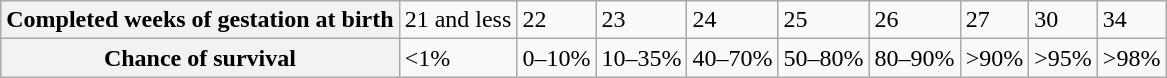<table class="wikitable">
<tr>
<th>Completed weeks of gestation at birth</th>
<td>21 and less</td>
<td>22</td>
<td>23</td>
<td>24</td>
<td>25</td>
<td>26</td>
<td>27</td>
<td>30</td>
<td>34</td>
</tr>
<tr>
<th>Chance of survival</th>
<td><1%</td>
<td>0–10%</td>
<td>10–35%</td>
<td>40–70%</td>
<td>50–80%</td>
<td>80–90%</td>
<td>>90%</td>
<td>>95%</td>
<td>>98%</td>
</tr>
</table>
